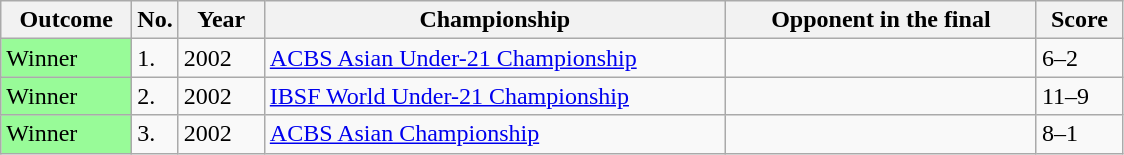<table class="wikitable sortable">
<tr>
<th scope="col" style="width:80px;">Outcome</th>
<th scope="col" style="width:20px;" class="unsortable">No.</th>
<th scope="col" style="width:50px;">Year</th>
<th scope="col" style="width:300px;">Championship</th>
<th scope="col" style="width:200px;">Opponent in the final</th>
<th scope="col" style="text-align:center; width:50px;">Score</th>
</tr>
<tr>
<td style="background:#98FB98">Winner</td>
<td>1.</td>
<td>2002</td>
<td><a href='#'>ACBS Asian Under-21 Championship</a></td>
<td> </td>
<td>6–2</td>
</tr>
<tr>
<td style="background:#98FB98">Winner</td>
<td>2.</td>
<td>2002</td>
<td><a href='#'>IBSF World Under-21 Championship</a></td>
<td> </td>
<td>11–9</td>
</tr>
<tr>
<td style="background:#98FB98">Winner</td>
<td>3.</td>
<td>2002</td>
<td><a href='#'>ACBS Asian Championship</a></td>
<td> </td>
<td>8–1</td>
</tr>
</table>
